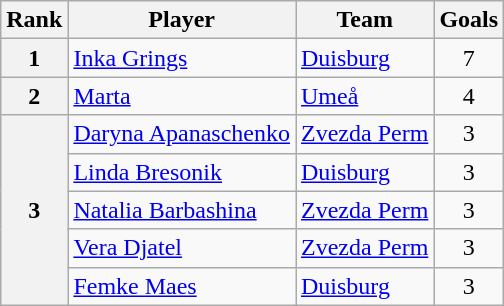<table class="wikitable">
<tr>
<th>Rank</th>
<th>Player</th>
<th>Team</th>
<th>Goals</th>
</tr>
<tr>
<th>1</th>
<td> <a href='#'>Inka Grings</a></td>
<td><a href='#'>Duisburg</a></td>
<td align=center>7</td>
</tr>
<tr>
<th>2</th>
<td> <a href='#'>Marta</a></td>
<td><a href='#'>Umeå</a></td>
<td align=center>4</td>
</tr>
<tr>
<th rowspan=5>3</th>
<td> <a href='#'>Daryna Apanaschenko</a></td>
<td><a href='#'>Zvezda Perm</a></td>
<td align=center>3</td>
</tr>
<tr>
<td> <a href='#'>Linda Bresonik</a></td>
<td><a href='#'>Duisburg</a></td>
<td align=center>3</td>
</tr>
<tr>
<td> <a href='#'>Natalia Barbashina</a></td>
<td><a href='#'>Zvezda Perm</a></td>
<td align=center>3</td>
</tr>
<tr>
<td> <a href='#'>Vera Djatel</a></td>
<td><a href='#'>Zvezda Perm</a></td>
<td align=center>3</td>
</tr>
<tr>
<td> <a href='#'>Femke Maes</a></td>
<td><a href='#'>Duisburg</a></td>
<td align=center>3</td>
</tr>
</table>
